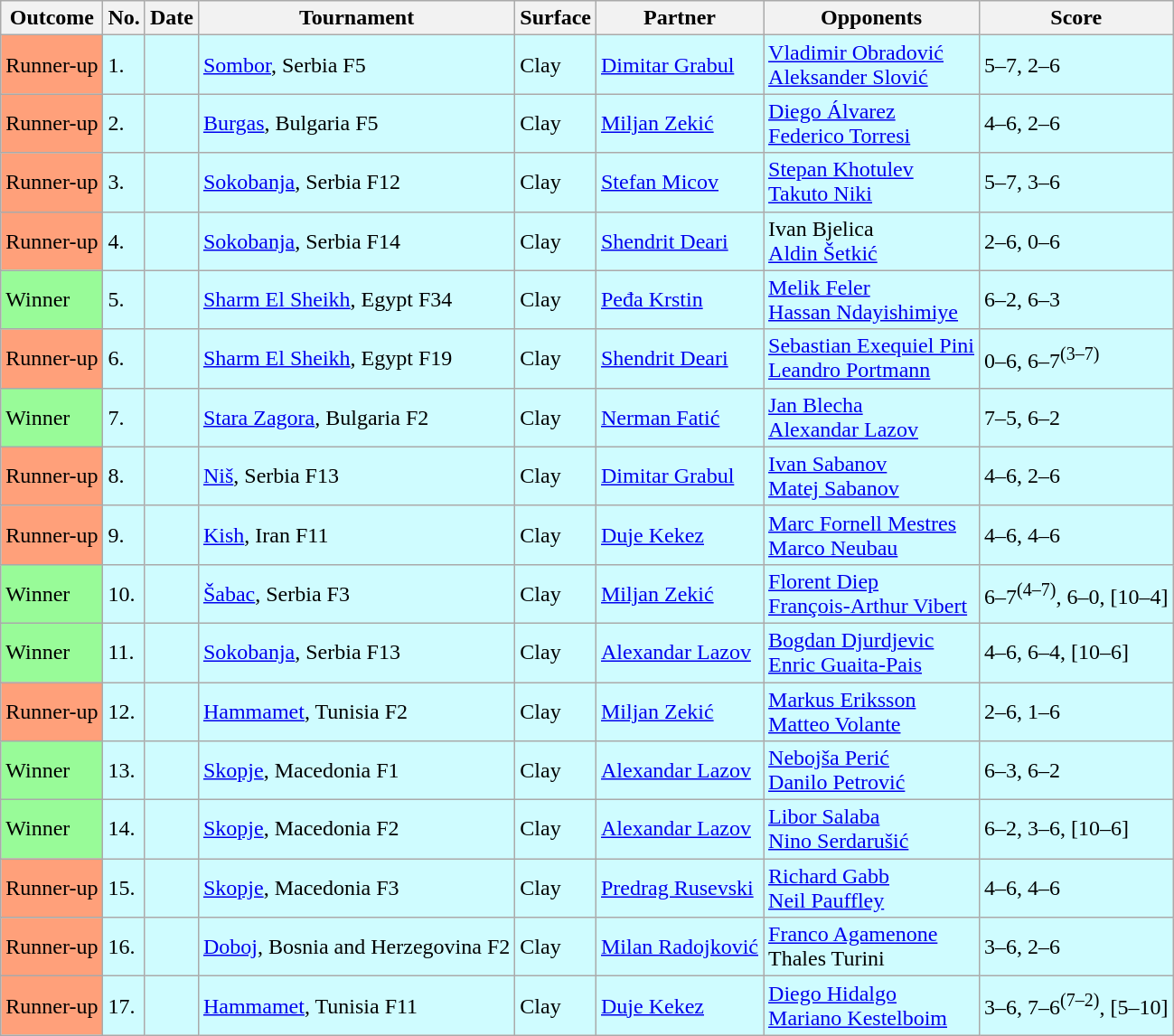<table class=wikitable>
<tr>
<th>Outcome</th>
<th>No.</th>
<th>Date</th>
<th>Tournament</th>
<th>Surface</th>
<th>Partner</th>
<th>Opponents</th>
<th>Score</th>
</tr>
<tr style="background:#cffcff;">
<td bgcolor=FFA07A>Runner-up</td>
<td>1.</td>
<td></td>
<td><a href='#'>Sombor</a>, Serbia F5</td>
<td>Clay</td>
<td> <a href='#'>Dimitar Grabul</a></td>
<td> <a href='#'>Vladimir Obradović</a><br> <a href='#'>Aleksander Slović</a></td>
<td>5–7, 2–6</td>
</tr>
<tr style="background:#cffcff;">
<td bgcolor=FFA07A>Runner-up</td>
<td>2.</td>
<td></td>
<td><a href='#'>Burgas</a>, Bulgaria F5</td>
<td>Clay</td>
<td> <a href='#'>Miljan Zekić</a></td>
<td> <a href='#'>Diego Álvarez</a><br> <a href='#'>Federico Torresi</a></td>
<td>4–6, 2–6</td>
</tr>
<tr style="background:#cffcff;">
<td bgcolor=FFA07A>Runner-up</td>
<td>3.</td>
<td></td>
<td><a href='#'>Sokobanja</a>, Serbia F12</td>
<td>Clay</td>
<td> <a href='#'>Stefan Micov</a></td>
<td> <a href='#'>Stepan Khotulev</a><br> <a href='#'>Takuto Niki</a></td>
<td>5–7, 3–6</td>
</tr>
<tr style="background:#cffcff;">
<td bgcolor=FFA07A>Runner-up</td>
<td>4.</td>
<td></td>
<td><a href='#'>Sokobanja</a>, Serbia F14</td>
<td>Clay</td>
<td> <a href='#'>Shendrit Deari</a></td>
<td> Ivan Bjelica<br> <a href='#'>Aldin Šetkić</a></td>
<td>2–6, 0–6</td>
</tr>
<tr style="background:#cffcff;">
<td bgcolor=98FB98>Winner</td>
<td>5.</td>
<td></td>
<td><a href='#'>Sharm El Sheikh</a>, Egypt F34</td>
<td>Clay</td>
<td> <a href='#'>Peđa Krstin</a></td>
<td> <a href='#'>Melik Feler</a><br> <a href='#'>Hassan Ndayishimiye</a></td>
<td>6–2, 6–3</td>
</tr>
<tr style="background:#cffcff;">
<td bgcolor=FFA07A>Runner-up</td>
<td>6.</td>
<td></td>
<td><a href='#'>Sharm El Sheikh</a>, Egypt F19</td>
<td>Clay</td>
<td> <a href='#'>Shendrit Deari</a></td>
<td> <a href='#'>Sebastian Exequiel Pini</a><br> <a href='#'>Leandro Portmann</a></td>
<td>0–6, 6–7<sup>(3–7)</sup></td>
</tr>
<tr style="background:#cffcff;">
<td bgcolor=98FB98>Winner</td>
<td>7.</td>
<td></td>
<td><a href='#'>Stara Zagora</a>, Bulgaria F2</td>
<td>Clay</td>
<td> <a href='#'>Nerman Fatić</a></td>
<td> <a href='#'>Jan Blecha</a><br> <a href='#'>Alexandar Lazov</a></td>
<td>7–5, 6–2</td>
</tr>
<tr style="background:#cffcff;">
<td bgcolor=FFA07A>Runner-up</td>
<td>8.</td>
<td></td>
<td><a href='#'>Niš</a>, Serbia F13</td>
<td>Clay</td>
<td> <a href='#'>Dimitar Grabul</a></td>
<td> <a href='#'>Ivan Sabanov</a><br> <a href='#'>Matej Sabanov</a></td>
<td>4–6, 2–6</td>
</tr>
<tr style="background:#cffcff;">
<td bgcolor=FFA07A>Runner-up</td>
<td>9.</td>
<td></td>
<td><a href='#'>Kish</a>, Iran F11</td>
<td>Clay</td>
<td> <a href='#'>Duje Kekez</a></td>
<td> <a href='#'>Marc Fornell Mestres</a><br> <a href='#'>Marco Neubau</a></td>
<td>4–6, 4–6</td>
</tr>
<tr style="background:#cffcff;">
<td bgcolor=98FB98>Winner</td>
<td>10.</td>
<td></td>
<td><a href='#'>Šabac</a>, Serbia F3</td>
<td>Clay</td>
<td> <a href='#'>Miljan Zekić</a></td>
<td> <a href='#'>Florent Diep</a><br> <a href='#'>François-Arthur Vibert</a></td>
<td>6–7<sup>(4–7)</sup>, 6–0, [10–4]</td>
</tr>
<tr style="background:#cffcff;">
<td bgcolor=98FB98>Winner</td>
<td>11.</td>
<td></td>
<td><a href='#'>Sokobanja</a>, Serbia F13</td>
<td>Clay</td>
<td> <a href='#'>Alexandar Lazov</a></td>
<td> <a href='#'>Bogdan Djurdjevic</a><br> <a href='#'>Enric Guaita-Pais</a></td>
<td>4–6, 6–4, [10–6]</td>
</tr>
<tr style="background:#cffcff;">
<td bgcolor=FFA07A>Runner-up</td>
<td>12.</td>
<td></td>
<td><a href='#'>Hammamet</a>, Tunisia F2</td>
<td>Clay</td>
<td> <a href='#'>Miljan Zekić</a></td>
<td> <a href='#'>Markus Eriksson</a><br> <a href='#'>Matteo Volante</a></td>
<td>2–6, 1–6</td>
</tr>
<tr style="background:#cffcff;">
<td bgcolor=98FB98>Winner</td>
<td>13.</td>
<td></td>
<td><a href='#'>Skopje</a>, Macedonia F1</td>
<td>Clay</td>
<td> <a href='#'>Alexandar Lazov</a></td>
<td> <a href='#'>Nebojša Perić</a><br> <a href='#'>Danilo Petrović</a></td>
<td>6–3, 6–2</td>
</tr>
<tr style="background:#cffcff;">
<td bgcolor=98FB98>Winner</td>
<td>14.</td>
<td></td>
<td><a href='#'>Skopje</a>, Macedonia F2</td>
<td>Clay</td>
<td> <a href='#'>Alexandar Lazov</a></td>
<td> <a href='#'>Libor Salaba</a><br> <a href='#'>Nino Serdarušić</a></td>
<td>6–2, 3–6, [10–6]</td>
</tr>
<tr style="background:#cffcff;">
<td bgcolor=FFA07A>Runner-up</td>
<td>15.</td>
<td></td>
<td><a href='#'>Skopje</a>, Macedonia F3</td>
<td>Clay</td>
<td> <a href='#'>Predrag Rusevski</a></td>
<td> <a href='#'>Richard Gabb</a><br> <a href='#'>Neil Pauffley</a></td>
<td>4–6, 4–6</td>
</tr>
<tr style="background:#cffcff;">
<td bgcolor=FFA07A>Runner-up</td>
<td>16.</td>
<td></td>
<td><a href='#'>Doboj</a>, Bosnia and Herzegovina F2</td>
<td>Clay</td>
<td> <a href='#'>Milan Radojković</a></td>
<td> <a href='#'>Franco Agamenone</a><br> Thales Turini</td>
<td>3–6, 2–6</td>
</tr>
<tr style="background:#cffcff;">
<td bgcolor=FFA07A>Runner-up</td>
<td>17.</td>
<td></td>
<td><a href='#'>Hammamet</a>, Tunisia F11</td>
<td>Clay</td>
<td> <a href='#'>Duje Kekez</a></td>
<td> <a href='#'>Diego Hidalgo</a><br> <a href='#'>Mariano Kestelboim</a></td>
<td>3–6, 7–6<sup>(7–2)</sup>, [5–10]</td>
</tr>
</table>
